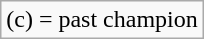<table class="wikitable">
<tr>
<td>(c) = past champion</td>
</tr>
</table>
